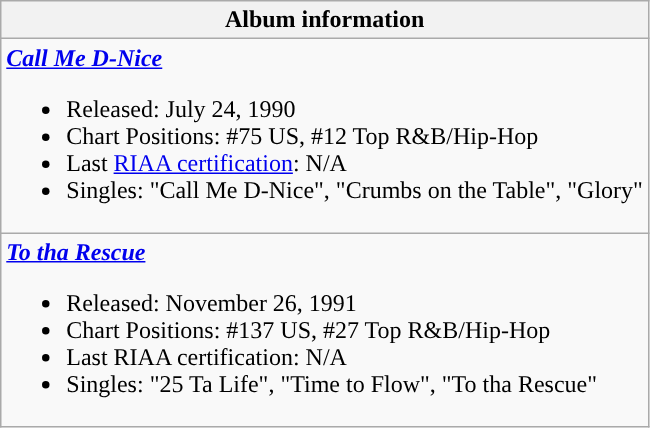<table class="wikitable">
<tr>
<th align="left">Album information</th>
</tr>
<tr>
<td align="left"><strong><em><a href='#'>Call Me D-Nice</a></em></strong><br><ul><li>Released: July 24, 1990</li><li>Chart Positions: #75 US, #12 Top R&B/Hip-Hop</li><li>Last <a href='#'>RIAA certification</a>: N/A</li><li>Singles: "Call Me D-Nice", "Crumbs on the Table", "Glory"</li></ul></td>
</tr>
<tr>
<td align="left"><strong><em><a href='#'>To tha Rescue</a></em></strong><br><ul><li>Released: November 26, 1991</li><li>Chart Positions: #137 US, #27 Top R&B/Hip-Hop</li><li>Last RIAA certification: N/A</li><li>Singles: "25 Ta Life", "Time to Flow", "To tha Rescue"</li></ul></td>
</tr>
</table>
